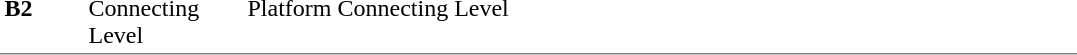<table table border=0 cellspacing=0 cellpadding=3>
<tr>
<td style="border-bottom:solid 1px gray;" width=50 valign=top><strong>B2</strong></td>
<td style="border-bottom:solid 1px gray;" width=100 valign=top>Connecting Level</td>
<td style="border-bottom:solid 1px gray;" width=550 valign=top>Platform Connecting Level</td>
</tr>
</table>
